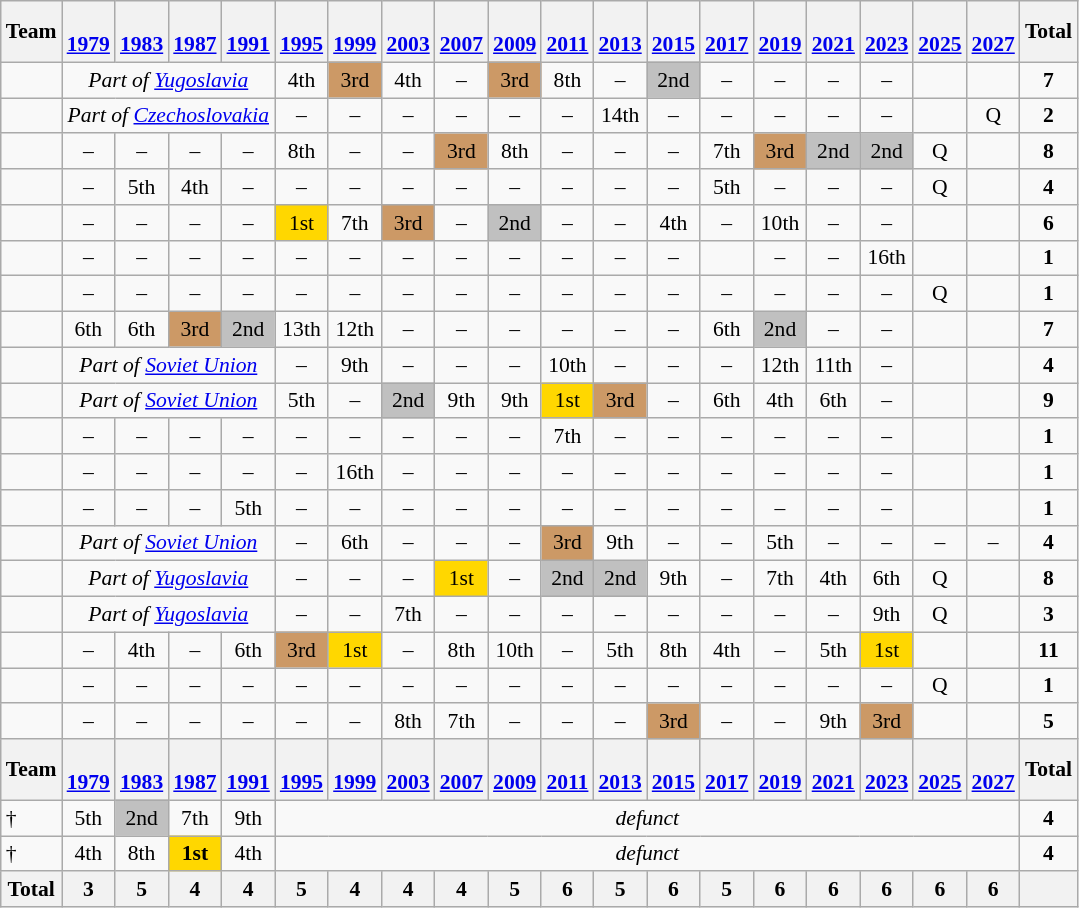<table class="wikitable" style="text-align:center; font-size:90%">
<tr>
<th>Team</th>
<th><br><a href='#'>1979</a></th>
<th><br><a href='#'>1983</a></th>
<th><br><a href='#'>1987</a></th>
<th><br><a href='#'>1991</a></th>
<th><br><a href='#'>1995</a></th>
<th><br><a href='#'>1999</a></th>
<th><br><a href='#'>2003</a></th>
<th><br><a href='#'>2007</a></th>
<th><br><a href='#'>2009</a></th>
<th><br><a href='#'>2011</a></th>
<th><br><a href='#'>2013</a></th>
<th><br><a href='#'>2015</a></th>
<th><br><a href='#'>2017</a></th>
<th><br> <a href='#'>2019</a></th>
<th><br> <a href='#'>2021</a></th>
<th><br> <a href='#'>2023</a></th>
<th><br> <a href='#'>2025</a></th>
<th><br> <a href='#'>2027</a></th>
<th>Total</th>
</tr>
<tr>
<td align="left"></td>
<td colspan="4"><em>Part of <a href='#'>Yugoslavia</a></em></td>
<td>4th</td>
<td bgcolor="cc9966">3rd</td>
<td>4th</td>
<td>–</td>
<td bgcolor="cc9966">3rd</td>
<td 8th>8th</td>
<td>–</td>
<td bgcolor=silver>2nd</td>
<td>–</td>
<td>–</td>
<td>–</td>
<td>–</td>
<td></td>
<td></td>
<td><strong>7</strong></td>
</tr>
<tr>
<td align="left"></td>
<td colspan="4"><em>Part of <a href='#'>Czechoslovakia</a></em></td>
<td>–</td>
<td>–</td>
<td>–</td>
<td>–</td>
<td>–</td>
<td>–</td>
<td>14th</td>
<td>–</td>
<td>–</td>
<td>–</td>
<td>–</td>
<td>–</td>
<td></td>
<td>Q</td>
<td><strong>2</strong></td>
</tr>
<tr>
<td align="left"></td>
<td>–</td>
<td>–</td>
<td>–</td>
<td>–</td>
<td>8th</td>
<td>–</td>
<td>–</td>
<td bgcolor="cc9966">3rd</td>
<td>8th</td>
<td>–</td>
<td>–</td>
<td>–</td>
<td>7th</td>
<td bgcolor="cc9966">3rd</td>
<td bgcolor=silver>2nd</td>
<td bgcolor=silver>2nd</td>
<td>Q</td>
<td></td>
<td><strong>8</strong></td>
</tr>
<tr>
<td align="left"></td>
<td>–</td>
<td>5th</td>
<td>4th</td>
<td>–</td>
<td>–</td>
<td>–</td>
<td>–</td>
<td>–</td>
<td>–</td>
<td>–</td>
<td>–</td>
<td>–</td>
<td>5th</td>
<td>–</td>
<td>–</td>
<td>–</td>
<td>Q</td>
<td></td>
<td><strong>4</strong></td>
</tr>
<tr>
<td align="left"></td>
<td>–</td>
<td>–</td>
<td>–</td>
<td>–</td>
<td bgcolor=gold>1st</td>
<td>7th</td>
<td bgcolor="cc9966">3rd</td>
<td>–</td>
<td bgcolor=silver>2nd</td>
<td>–</td>
<td>–</td>
<td>4th</td>
<td>–</td>
<td>10th</td>
<td>–</td>
<td>–</td>
<td></td>
<td></td>
<td><strong>6</strong></td>
</tr>
<tr>
<td align="left"></td>
<td>–</td>
<td>–</td>
<td>–</td>
<td>–</td>
<td>–</td>
<td>–</td>
<td>–</td>
<td>–</td>
<td>–</td>
<td>–</td>
<td>–</td>
<td>–</td>
<td></td>
<td>–</td>
<td>–</td>
<td>16th</td>
<td></td>
<td></td>
<td><strong>1</strong></td>
</tr>
<tr>
<td align="left"></td>
<td>–</td>
<td>–</td>
<td>–</td>
<td>–</td>
<td>–</td>
<td>–</td>
<td>–</td>
<td>–</td>
<td>–</td>
<td>–</td>
<td>–</td>
<td>–</td>
<td>–</td>
<td>–</td>
<td>–</td>
<td>–</td>
<td>Q</td>
<td></td>
<td><strong>1</strong></td>
</tr>
<tr>
<td align="left"></td>
<td>6th</td>
<td>6th</td>
<td bgcolor="cc9966">3rd</td>
<td bgcolor=silver>2nd</td>
<td>13th</td>
<td>12th</td>
<td>–</td>
<td>–</td>
<td>–</td>
<td>–</td>
<td>–</td>
<td>–</td>
<td>6th</td>
<td bgcolor=silver>2nd</td>
<td>–</td>
<td>–</td>
<td></td>
<td></td>
<td><strong>7</strong></td>
</tr>
<tr>
<td align="left"></td>
<td colspan="4"><em>Part of <a href='#'>Soviet Union</a></em></td>
<td>–</td>
<td>9th</td>
<td>–</td>
<td>–</td>
<td>–</td>
<td>10th</td>
<td>–</td>
<td>–</td>
<td>–</td>
<td>12th</td>
<td>11th</td>
<td>–</td>
<td></td>
<td></td>
<td><strong>4</strong></td>
</tr>
<tr>
<td align="left"></td>
<td colspan="4"><em>Part of <a href='#'>Soviet Union</a></em></td>
<td>5th</td>
<td>–</td>
<td bgcolor=silver>2nd</td>
<td>9th</td>
<td>9th</td>
<td bgcolor=gold>1st</td>
<td bgcolor="cc9966">3rd</td>
<td>–</td>
<td>6th</td>
<td>4th</td>
<td>6th</td>
<td>–</td>
<td></td>
<td></td>
<td><strong>9</strong></td>
</tr>
<tr>
<td align="left"></td>
<td>–</td>
<td>–</td>
<td>–</td>
<td>–</td>
<td>–</td>
<td>–</td>
<td>–</td>
<td>–</td>
<td>–</td>
<td>7th</td>
<td>–</td>
<td>–</td>
<td>–</td>
<td>–</td>
<td>–</td>
<td>–</td>
<td></td>
<td></td>
<td><strong>1</strong></td>
</tr>
<tr>
<td align="left"></td>
<td>–</td>
<td>–</td>
<td>–</td>
<td>–</td>
<td>–</td>
<td>16th</td>
<td>–</td>
<td>–</td>
<td>–</td>
<td>–</td>
<td>–</td>
<td>–</td>
<td>–</td>
<td>–</td>
<td>–</td>
<td>–</td>
<td></td>
<td></td>
<td><strong>1</strong></td>
</tr>
<tr>
<td align="left"></td>
<td>–</td>
<td>–</td>
<td>–</td>
<td>5th</td>
<td>–</td>
<td>–</td>
<td>–</td>
<td>–</td>
<td>–</td>
<td>–</td>
<td>–</td>
<td>–</td>
<td>–</td>
<td>–</td>
<td>–</td>
<td>–</td>
<td></td>
<td></td>
<td><strong>1</strong></td>
</tr>
<tr>
<td align="left"></td>
<td colspan="4"><em>Part of <a href='#'>Soviet Union</a></em></td>
<td>–</td>
<td>6th</td>
<td>–</td>
<td>–</td>
<td>–</td>
<td bgcolor="cc9966">3rd</td>
<td>9th</td>
<td>–</td>
<td>–</td>
<td>5th</td>
<td>–</td>
<td>–</td>
<td>–</td>
<td>–</td>
<td><strong>4</strong></td>
</tr>
<tr>
<td align="left"></td>
<td colspan="4"><em>Part of <a href='#'>Yugoslavia</a></em></td>
<td>–</td>
<td>–</td>
<td>–</td>
<td bgcolor="gold">1st</td>
<td>–</td>
<td bgcolor=silver>2nd</td>
<td bgcolor=silver>2nd</td>
<td>9th</td>
<td>–</td>
<td>7th</td>
<td>4th</td>
<td>6th</td>
<td>Q</td>
<td></td>
<td><strong>8</strong></td>
</tr>
<tr>
<td align="left"></td>
<td colspan="4"><em>Part of <a href='#'>Yugoslavia</a></em></td>
<td>–</td>
<td>–</td>
<td>7th</td>
<td>–</td>
<td>–</td>
<td>–</td>
<td>–</td>
<td>–</td>
<td>–</td>
<td>–</td>
<td>–</td>
<td>9th</td>
<td>Q</td>
<td></td>
<td><strong>3</strong></td>
</tr>
<tr>
<td align="left"></td>
<td>–</td>
<td>4th</td>
<td>–</td>
<td>6th</td>
<td bgcolor="cc9966">3rd</td>
<td bgcolor=gold>1st</td>
<td>–</td>
<td>8th</td>
<td>10th</td>
<td>–</td>
<td>5th</td>
<td>8th</td>
<td>4th</td>
<td>–</td>
<td>5th</td>
<td bgcolor=gold>1st</td>
<td></td>
<td></td>
<td><strong>11</strong></td>
</tr>
<tr>
<td align="left"></td>
<td>–</td>
<td>–</td>
<td>–</td>
<td>–</td>
<td>–</td>
<td>–</td>
<td>–</td>
<td>–</td>
<td>–</td>
<td>–</td>
<td>–</td>
<td>–</td>
<td>–</td>
<td>–</td>
<td>–</td>
<td>–</td>
<td>Q</td>
<td></td>
<td><strong>1</strong></td>
</tr>
<tr>
<td align="left"></td>
<td>–</td>
<td>–</td>
<td>–</td>
<td>–</td>
<td>–</td>
<td>–</td>
<td>8th</td>
<td>7th</td>
<td>–</td>
<td>–</td>
<td>–</td>
<td bgcolor="cc9966">3rd</td>
<td>–</td>
<td>–</td>
<td>9th</td>
<td bgcolor="cc9966">3rd</td>
<td></td>
<td></td>
<td><strong>5</strong></td>
</tr>
<tr>
<th>Team</th>
<th><br><a href='#'>1979</a></th>
<th><br><a href='#'>1983</a></th>
<th><br><a href='#'>1987</a></th>
<th><br><a href='#'>1991</a></th>
<th><br><a href='#'>1995</a></th>
<th><br><a href='#'>1999</a></th>
<th><br><a href='#'>2003</a></th>
<th><br><a href='#'>2007</a></th>
<th><br><a href='#'>2009</a></th>
<th><br><a href='#'>2011</a></th>
<th><br><a href='#'>2013</a></th>
<th><br><a href='#'>2015</a></th>
<th><br><a href='#'>2017</a></th>
<th><br> <a href='#'>2019</a></th>
<th><br> <a href='#'>2021</a></th>
<th><br> <a href='#'>2023</a></th>
<th><br> <a href='#'>2025</a></th>
<th><br> <a href='#'>2027</a></th>
<th>Total</th>
</tr>
<tr>
<td align="left"><em></em> †</td>
<td>5th</td>
<td bgcolor=silver>2nd</td>
<td>7th</td>
<td>9th</td>
<td colspan="14"><em>defunct</em></td>
<td><strong>4</strong></td>
</tr>
<tr>
<td align="left"><em></em> †</td>
<td>4th</td>
<td>8th</td>
<td bgcolor="gold"><strong>1st</strong></td>
<td>4th</td>
<td colspan="14"><em>defunct</em></td>
<td><strong>4</strong></td>
</tr>
<tr>
<th>Total</th>
<th>3</th>
<th>5</th>
<th>4</th>
<th>4</th>
<th>5</th>
<th>4</th>
<th>4</th>
<th>4</th>
<th>5</th>
<th>6</th>
<th>5</th>
<th>6</th>
<th>5</th>
<th>6</th>
<th>6</th>
<th>6</th>
<th>6</th>
<th>6</th>
<th></th>
</tr>
</table>
